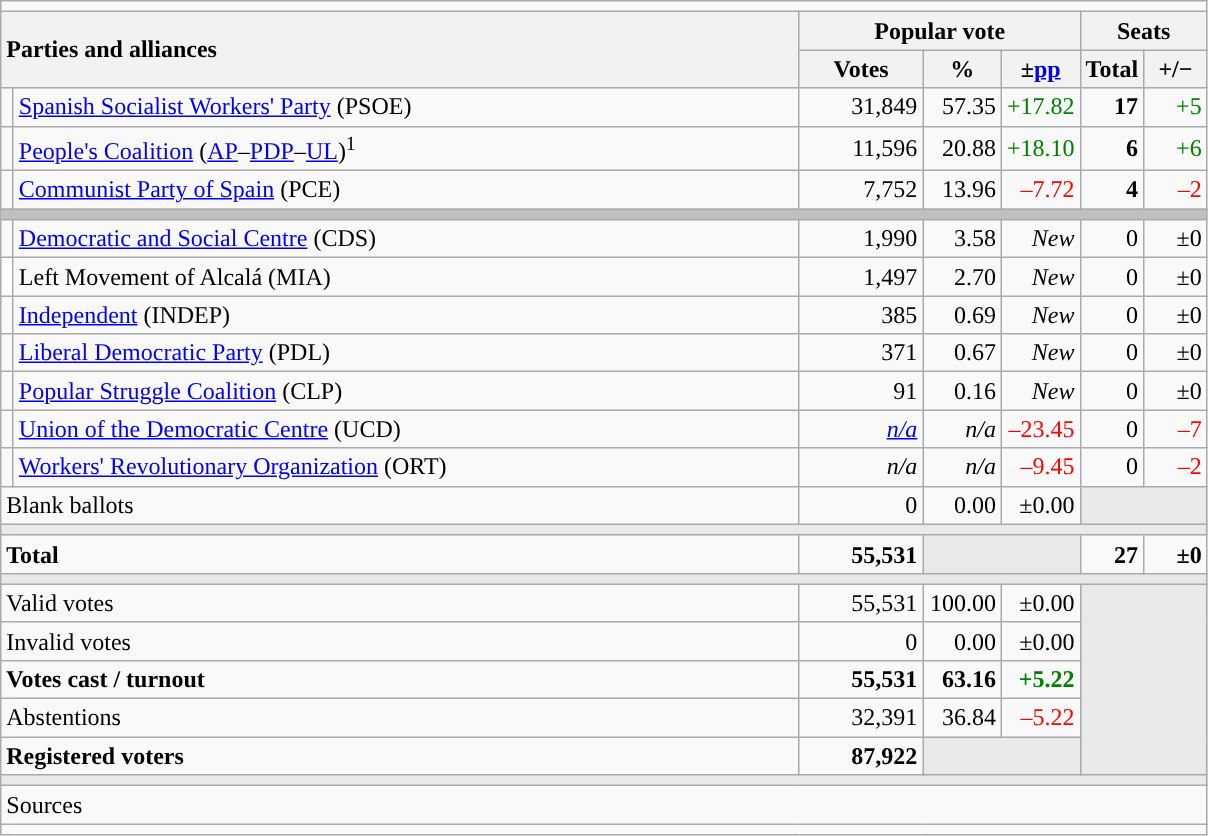<table class="wikitable" style="text-align:right;">
<tr>
<td colspan="7"></td>
</tr>
<tr>
<th style="text-align:left;" rowspan="2" colspan="2" width="525">Parties and alliances</th>
<th colspan="3">Popular vote</th>
<th colspan="2">Seats</th>
</tr>
<tr>
<th width="75">Votes</th>
<th width="45">%</th>
<th width="45">±<a href='#'>pp</a></th>
<th width="35">Total</th>
<th width="35">+/−</th>
</tr>
<tr>
<td width="1" style="color:inherit;background:"></td>
<td align="left"><a href='#'>Spanish Socialist Workers' Party</a> (PSOE)</td>
<td>31,849</td>
<td>57.35</td>
<td style="color:green;">+17.82</td>
<td><strong>17</strong></td>
<td style="color:green;">+5</td>
</tr>
<tr>
<td style="color:inherit;background:"></td>
<td align="left"><a href='#'>People's Coalition</a> (<a href='#'>AP</a>–<a href='#'>PDP</a>–<a href='#'>UL</a>)<sup>1</sup></td>
<td>11,596</td>
<td>20.88</td>
<td style="color:green;">+18.10</td>
<td><strong>6</strong></td>
<td style="color:green;">+6</td>
</tr>
<tr>
<td style="color:inherit;background:"></td>
<td align="left"><a href='#'>Communist Party of Spain</a> (PCE)</td>
<td>7,752</td>
<td>13.96</td>
<td style="color:red;">–7.72</td>
<td><strong>4</strong></td>
<td style="color:red;">–2</td>
</tr>
<tr>
<td colspan="7" bgcolor="#C0C0C0"></td>
</tr>
<tr>
<td style="color:inherit;background:"></td>
<td align="left"><a href='#'>Democratic and Social Centre</a> (CDS)</td>
<td>1,990</td>
<td>3.58</td>
<td><em>New</em></td>
<td>0</td>
<td>±0</td>
</tr>
<tr>
<td bgcolor="white"></td>
<td align="left">Left Movement of Alcalá (MIA)</td>
<td>1,497</td>
<td>2.70</td>
<td><em>New</em></td>
<td>0</td>
<td>±0</td>
</tr>
<tr>
<td style="color:inherit;background:"></td>
<td align="left"><a href='#'>Independent</a> (INDEP)</td>
<td>385</td>
<td>0.69</td>
<td><em>New</em></td>
<td>0</td>
<td>±0</td>
</tr>
<tr>
<td style="color:inherit;background:"></td>
<td align="left"><a href='#'>Liberal Democratic Party</a> (PDL)</td>
<td>371</td>
<td>0.67</td>
<td><em>New</em></td>
<td>0</td>
<td>±0</td>
</tr>
<tr>
<td style="color:inherit;background:"></td>
<td align="left"><a href='#'>Popular Struggle Coalition</a> (CLP)</td>
<td>91</td>
<td>0.16</td>
<td><em>New</em></td>
<td>0</td>
<td>±0</td>
</tr>
<tr>
<td style="color:inherit;background:"></td>
<td align="left"><a href='#'>Union of the Democratic Centre</a> (UCD)</td>
<td><em><a href='#'>n/a</a></em></td>
<td><em>n/a</em></td>
<td style="color:red;">–23.45</td>
<td>0</td>
<td style="color:red;">–7</td>
</tr>
<tr>
<td style="color:inherit;background:"></td>
<td align="left"><a href='#'>Workers' Revolutionary Organization</a> (ORT)</td>
<td><em>n/a</em></td>
<td><em>n/a</em></td>
<td style="color:red;">–9.45</td>
<td>0</td>
<td style="color:red;">–2</td>
</tr>
<tr>
<td align="left" colspan="2">Blank ballots</td>
<td>0</td>
<td>0.00</td>
<td>±0.00</td>
<td bgcolor="#E9E9E9" colspan="2"></td>
</tr>
<tr>
<td colspan="7" bgcolor="#E9E9E9"></td>
</tr>
<tr style="font-weight:bold;">
<td align="left" colspan="2">Total</td>
<td>55,531</td>
<td bgcolor="#E9E9E9" colspan="2"></td>
<td>27</td>
<td>±0</td>
</tr>
<tr>
<td colspan="7" bgcolor="#E9E9E9"></td>
</tr>
<tr>
<td align="left" colspan="2">Valid votes</td>
<td>55,531</td>
<td>100.00</td>
<td>±0.00</td>
<td bgcolor="#E9E9E9" colspan="2" rowspan="5"></td>
</tr>
<tr>
<td align="left" colspan="2">Invalid votes</td>
<td>0</td>
<td>0.00</td>
<td>±0.00</td>
</tr>
<tr style="font-weight:bold;">
<td align="left" colspan="2">Votes cast / turnout</td>
<td>55,531</td>
<td>63.16</td>
<td style="color:green;">+5.22</td>
</tr>
<tr>
<td align="left" colspan="2">Abstentions</td>
<td>32,391</td>
<td>36.84</td>
<td style="color:red;">–5.22</td>
</tr>
<tr style="font-weight:bold;">
<td align="left" colspan="2">Registered voters</td>
<td>87,922</td>
<td bgcolor="#E9E9E9" colspan="2"></td>
</tr>
<tr>
<td colspan="7" bgcolor="#E9E9E9"></td>
</tr>
<tr>
<td align="left" colspan="7">Sources</td>
</tr>
<tr>
<td colspan="7" style="text-align:left; max-width:790px;"></td>
</tr>
</table>
